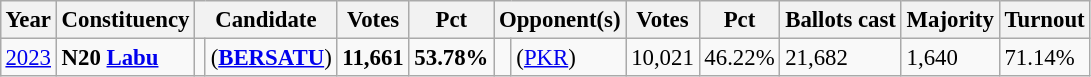<table class="wikitable" style="margin:0.5em ; font-size:95%">
<tr>
<th>Year</th>
<th>Constituency</th>
<th colspan="2">Candidate</th>
<th>Votes</th>
<th>Pct</th>
<th colspan="2">Opponent(s)</th>
<th>Votes</th>
<th>Pct</th>
<th>Ballots cast</th>
<th>Majority</th>
<th>Turnout</th>
</tr>
<tr>
<td><a href='#'>2023</a></td>
<td><strong>N20 <a href='#'>Labu</a></strong></td>
<td bgcolor=></td>
<td> (<a href='#'><strong>BERSATU</strong></a>)</td>
<td align=right><strong>11,661</strong></td>
<td><strong>53.78%</strong></td>
<td></td>
<td> (<a href='#'>PKR</a>)</td>
<td>10,021</td>
<td>46.22%</td>
<td>21,682</td>
<td>1,640</td>
<td>71.14%</td>
</tr>
</table>
